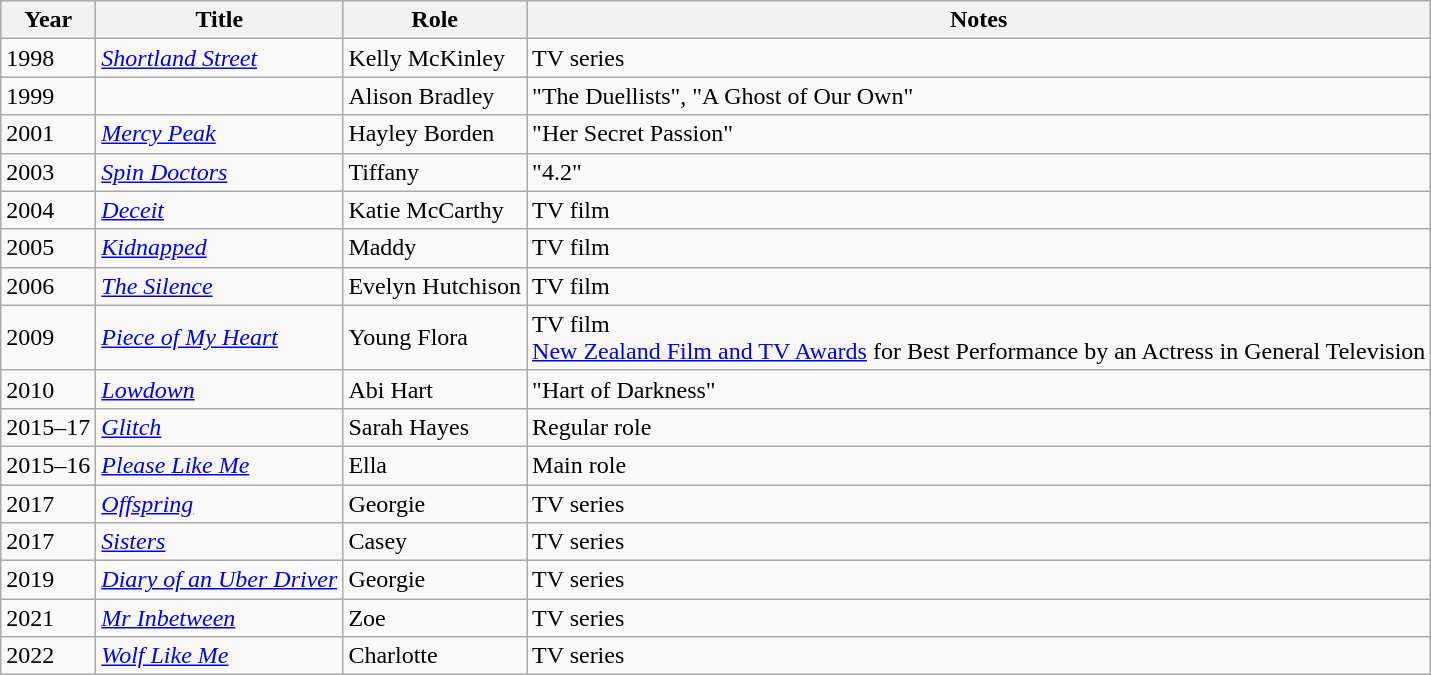<table class="wikitable sortable">
<tr>
<th>Year</th>
<th>Title</th>
<th>Role</th>
<th class="unsortable">Notes</th>
</tr>
<tr>
<td>1998</td>
<td><em><a href='#'>Shortland Street</a></em></td>
<td>Kelly McKinley</td>
<td>TV series</td>
</tr>
<tr>
<td>1999</td>
<td><em></em></td>
<td>Alison Bradley</td>
<td>"The Duellists", "A Ghost of Our Own"</td>
</tr>
<tr>
<td>2001</td>
<td><em><a href='#'>Mercy Peak</a></em></td>
<td>Hayley Borden</td>
<td>"Her Secret Passion"</td>
</tr>
<tr>
<td>2003</td>
<td><em><a href='#'>Spin Doctors</a></em></td>
<td>Tiffany</td>
<td>"4.2"</td>
</tr>
<tr>
<td>2004</td>
<td><em><a href='#'>Deceit</a></em></td>
<td>Katie McCarthy</td>
<td>TV film</td>
</tr>
<tr>
<td>2005</td>
<td><em><a href='#'>Kidnapped</a></em></td>
<td>Maddy</td>
<td>TV film</td>
</tr>
<tr>
<td>2006</td>
<td><em><a href='#'>The Silence</a></em></td>
<td>Evelyn Hutchison</td>
<td>TV film</td>
</tr>
<tr>
<td>2009</td>
<td><em><a href='#'>Piece of My Heart</a></em></td>
<td>Young Flora</td>
<td>TV film<br><a href='#'>New Zealand Film and TV Awards</a> for Best Performance by an Actress in General Television</td>
</tr>
<tr>
<td>2010</td>
<td><em><a href='#'>Lowdown</a></em></td>
<td>Abi Hart</td>
<td>"Hart of Darkness"</td>
</tr>
<tr>
<td>2015–17</td>
<td><em><a href='#'>Glitch</a></em></td>
<td>Sarah Hayes</td>
<td>Regular role</td>
</tr>
<tr>
<td>2015–16</td>
<td><em><a href='#'>Please Like Me</a></em></td>
<td>Ella</td>
<td>Main role</td>
</tr>
<tr>
<td>2017</td>
<td><em><a href='#'>Offspring</a></em></td>
<td>Georgie</td>
<td>TV series</td>
</tr>
<tr>
<td>2017</td>
<td><em><a href='#'>Sisters</a></em></td>
<td>Casey</td>
<td>TV series</td>
</tr>
<tr>
<td>2019</td>
<td><em><a href='#'>Diary of an Uber Driver</a></em></td>
<td>Georgie</td>
<td>TV series</td>
</tr>
<tr>
<td>2021</td>
<td><em><a href='#'>Mr Inbetween</a></em></td>
<td>Zoe</td>
<td>TV series</td>
</tr>
<tr>
<td>2022</td>
<td><em><a href='#'>Wolf Like Me</a></em></td>
<td>Charlotte</td>
<td>TV series</td>
</tr>
</table>
